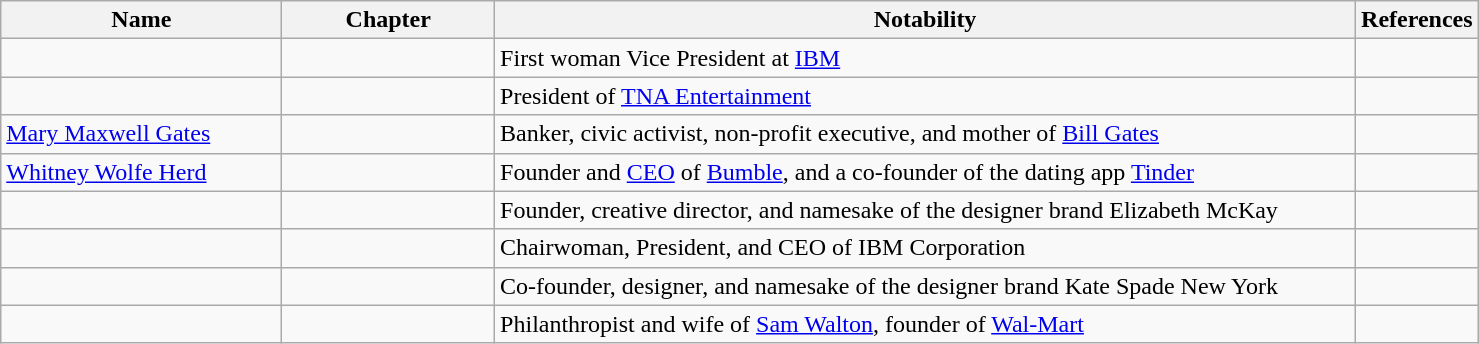<table class="wikitable sortable" style="width:78%;">
<tr valign="top">
<th style="width:20%;">Name</th>
<th style="width:15%;">Chapter</th>
<th style="width:62%;" class="unsortable">Notability</th>
<th style="width:3%;" class="unsortable">References</th>
</tr>
<tr valign="top">
<td></td>
<td></td>
<td>First woman Vice President at <a href='#'>IBM</a></td>
<td></td>
</tr>
<tr>
<td></td>
<td></td>
<td>President of <a href='#'>TNA Entertainment</a></td>
<td></td>
</tr>
<tr>
<td><a href='#'>Mary Maxwell Gates</a></td>
<td></td>
<td>Banker, civic activist, non-profit executive, and mother of <a href='#'>Bill Gates</a></td>
<td></td>
</tr>
<tr>
<td><a href='#'>Whitney Wolfe Herd</a></td>
<td></td>
<td>Founder and <a href='#'>CEO</a> of <a href='#'>Bumble</a>, and a co-founder of the dating app <a href='#'>Tinder</a></td>
<td></td>
</tr>
<tr>
<td></td>
<td></td>
<td>Founder, creative director, and namesake of the designer brand Elizabeth McKay</td>
<td></td>
</tr>
<tr>
<td></td>
<td></td>
<td>Chairwoman, President, and CEO of IBM Corporation</td>
<td></td>
</tr>
<tr>
<td></td>
<td></td>
<td>Co-founder, designer, and namesake of the designer brand Kate Spade New York</td>
<td></td>
</tr>
<tr>
<td></td>
<td></td>
<td>Philanthropist and wife of <a href='#'>Sam Walton</a>, founder of <a href='#'>Wal-Mart</a></td>
<td></td>
</tr>
</table>
